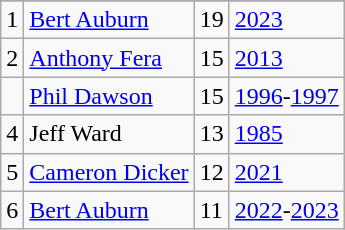<table class="wikitable">
<tr>
</tr>
<tr>
<td>1</td>
<td><a href='#'>Bert Auburn</a></td>
<td>19</td>
<td><a href='#'>2023</a></td>
</tr>
<tr>
<td>2</td>
<td><a href='#'>Anthony Fera</a></td>
<td>15</td>
<td><a href='#'>2013</a></td>
</tr>
<tr>
<td></td>
<td><a href='#'>Phil Dawson</a></td>
<td>15</td>
<td><a href='#'>1996</a>-<a href='#'>1997</a></td>
</tr>
<tr>
<td>4</td>
<td>Jeff Ward</td>
<td>13</td>
<td><a href='#'>1985</a></td>
</tr>
<tr>
<td>5</td>
<td><a href='#'>Cameron Dicker</a></td>
<td>12</td>
<td><a href='#'>2021</a></td>
</tr>
<tr>
<td>6</td>
<td><a href='#'>Bert Auburn</a></td>
<td>11</td>
<td><a href='#'>2022</a>-<a href='#'>2023</a></td>
</tr>
</table>
